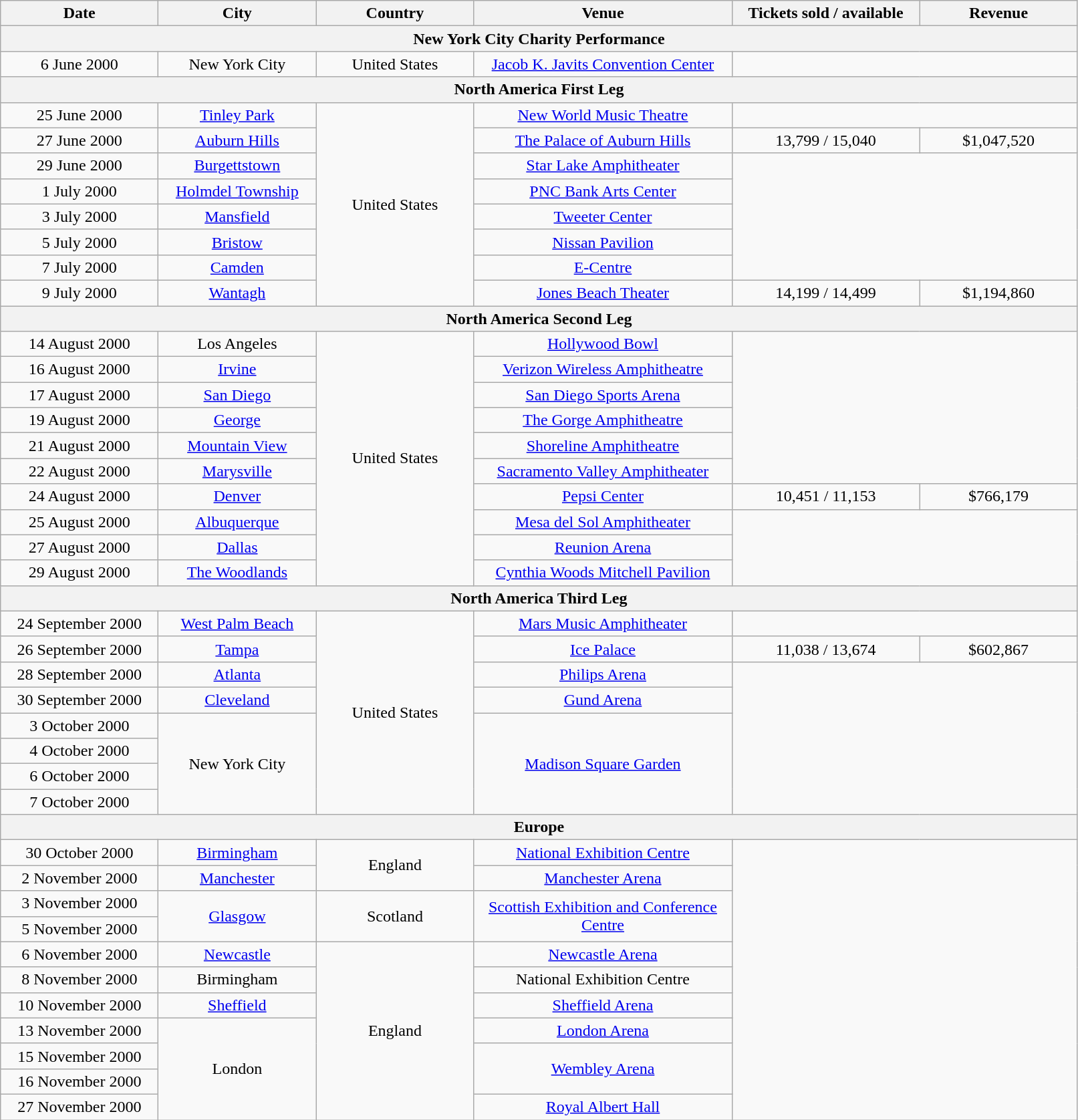<table class="wikitable" style="text-align:center;">
<tr>
<th style="width:150px;">Date</th>
<th style="width:150px;">City</th>
<th style="width:150px;">Country</th>
<th style="width:250px;">Venue</th>
<th style="width:180px;">Tickets sold / available</th>
<th style="width:150px;">Revenue</th>
</tr>
<tr>
<th colspan="6">New York City Charity Performance</th>
</tr>
<tr>
<td>6 June 2000</td>
<td>New York City</td>
<td>United States</td>
<td><a href='#'>Jacob K. Javits Convention Center</a></td>
</tr>
<tr>
<th colspan="6">North America First Leg</th>
</tr>
<tr>
<td>25 June 2000</td>
<td><a href='#'>Tinley Park</a></td>
<td rowspan="8">United States</td>
<td><a href='#'>New World Music Theatre</a></td>
</tr>
<tr>
<td>27 June 2000</td>
<td><a href='#'>Auburn Hills</a></td>
<td><a href='#'>The Palace of Auburn Hills</a></td>
<td>13,799 / 15,040</td>
<td>$1,047,520</td>
</tr>
<tr>
<td>29 June 2000</td>
<td><a href='#'>Burgettstown</a></td>
<td><a href='#'>Star Lake Amphitheater</a></td>
</tr>
<tr>
<td>1 July 2000</td>
<td><a href='#'>Holmdel Township</a></td>
<td><a href='#'>PNC Bank Arts Center</a></td>
</tr>
<tr>
<td>3 July 2000</td>
<td><a href='#'>Mansfield</a></td>
<td><a href='#'>Tweeter Center</a></td>
</tr>
<tr>
<td>5 July 2000</td>
<td><a href='#'>Bristow</a></td>
<td><a href='#'>Nissan Pavilion</a></td>
</tr>
<tr>
<td>7 July 2000</td>
<td><a href='#'>Camden</a></td>
<td><a href='#'>E-Centre</a></td>
</tr>
<tr>
<td>9 July 2000</td>
<td><a href='#'>Wantagh</a></td>
<td><a href='#'>Jones Beach Theater</a></td>
<td>14,199 / 14,499</td>
<td>$1,194,860</td>
</tr>
<tr>
<th colspan="6">North America Second Leg</th>
</tr>
<tr>
<td>14 August 2000</td>
<td>Los Angeles</td>
<td rowspan="10">United States</td>
<td><a href='#'>Hollywood Bowl</a></td>
</tr>
<tr>
<td>16 August 2000</td>
<td><a href='#'>Irvine</a></td>
<td><a href='#'>Verizon Wireless Amphitheatre</a></td>
</tr>
<tr>
<td>17 August 2000</td>
<td><a href='#'>San Diego</a></td>
<td><a href='#'>San Diego Sports Arena</a></td>
</tr>
<tr>
<td>19 August 2000</td>
<td><a href='#'>George</a></td>
<td><a href='#'>The Gorge Amphitheatre</a></td>
</tr>
<tr>
<td>21 August 2000</td>
<td><a href='#'>Mountain View</a></td>
<td><a href='#'>Shoreline Amphitheatre</a></td>
</tr>
<tr>
<td>22 August 2000</td>
<td><a href='#'>Marysville</a></td>
<td><a href='#'>Sacramento Valley Amphitheater</a></td>
</tr>
<tr>
<td>24 August 2000</td>
<td><a href='#'>Denver</a></td>
<td><a href='#'>Pepsi Center</a></td>
<td>10,451 / 11,153</td>
<td>$766,179</td>
</tr>
<tr>
<td>25 August 2000</td>
<td><a href='#'>Albuquerque</a></td>
<td><a href='#'>Mesa del Sol Amphitheater</a></td>
</tr>
<tr>
<td>27 August 2000</td>
<td><a href='#'>Dallas</a></td>
<td><a href='#'>Reunion Arena</a></td>
</tr>
<tr>
<td>29 August 2000</td>
<td><a href='#'>The Woodlands</a></td>
<td><a href='#'>Cynthia Woods Mitchell Pavilion</a></td>
</tr>
<tr>
<th colspan="6">North America Third Leg</th>
</tr>
<tr>
<td>24 September 2000</td>
<td><a href='#'>West Palm Beach</a></td>
<td rowspan="8">United States</td>
<td><a href='#'>Mars Music Amphitheater</a></td>
</tr>
<tr>
<td>26 September 2000</td>
<td><a href='#'>Tampa</a></td>
<td><a href='#'>Ice Palace</a></td>
<td>11,038 / 13,674</td>
<td>$602,867</td>
</tr>
<tr>
<td>28 September 2000</td>
<td><a href='#'>Atlanta</a></td>
<td><a href='#'>Philips Arena</a></td>
</tr>
<tr>
<td>30 September 2000</td>
<td><a href='#'>Cleveland</a></td>
<td><a href='#'>Gund Arena</a></td>
</tr>
<tr>
<td>3 October 2000</td>
<td rowspan="4">New York City</td>
<td rowspan="4"><a href='#'>Madison Square Garden</a></td>
</tr>
<tr>
<td>4 October 2000</td>
</tr>
<tr>
<td>6 October 2000</td>
</tr>
<tr>
<td>7 October 2000</td>
</tr>
<tr>
<th colspan="6">Europe</th>
</tr>
<tr>
<td>30 October 2000</td>
<td><a href='#'>Birmingham</a></td>
<td rowspan="2">England</td>
<td><a href='#'>National Exhibition Centre</a></td>
</tr>
<tr>
<td>2 November 2000</td>
<td><a href='#'>Manchester</a></td>
<td><a href='#'>Manchester Arena</a></td>
</tr>
<tr>
<td>3 November 2000</td>
<td rowspan="2"><a href='#'>Glasgow</a></td>
<td rowspan="2">Scotland</td>
<td rowspan="2"><a href='#'>Scottish Exhibition and Conference Centre</a></td>
</tr>
<tr>
<td>5 November 2000</td>
</tr>
<tr>
<td>6 November 2000</td>
<td><a href='#'>Newcastle</a></td>
<td rowspan="7">England</td>
<td><a href='#'>Newcastle Arena</a></td>
</tr>
<tr>
<td>8 November 2000</td>
<td>Birmingham</td>
<td>National Exhibition Centre</td>
</tr>
<tr>
<td>10 November 2000</td>
<td><a href='#'>Sheffield</a></td>
<td><a href='#'>Sheffield Arena</a></td>
</tr>
<tr>
<td>13 November 2000</td>
<td rowspan="4">London</td>
<td><a href='#'>London Arena</a></td>
</tr>
<tr>
<td>15 November 2000</td>
<td rowspan="2"><a href='#'>Wembley Arena</a></td>
</tr>
<tr>
<td>16 November 2000</td>
</tr>
<tr>
<td>27 November 2000</td>
<td><a href='#'>Royal Albert Hall</a></td>
</tr>
</table>
